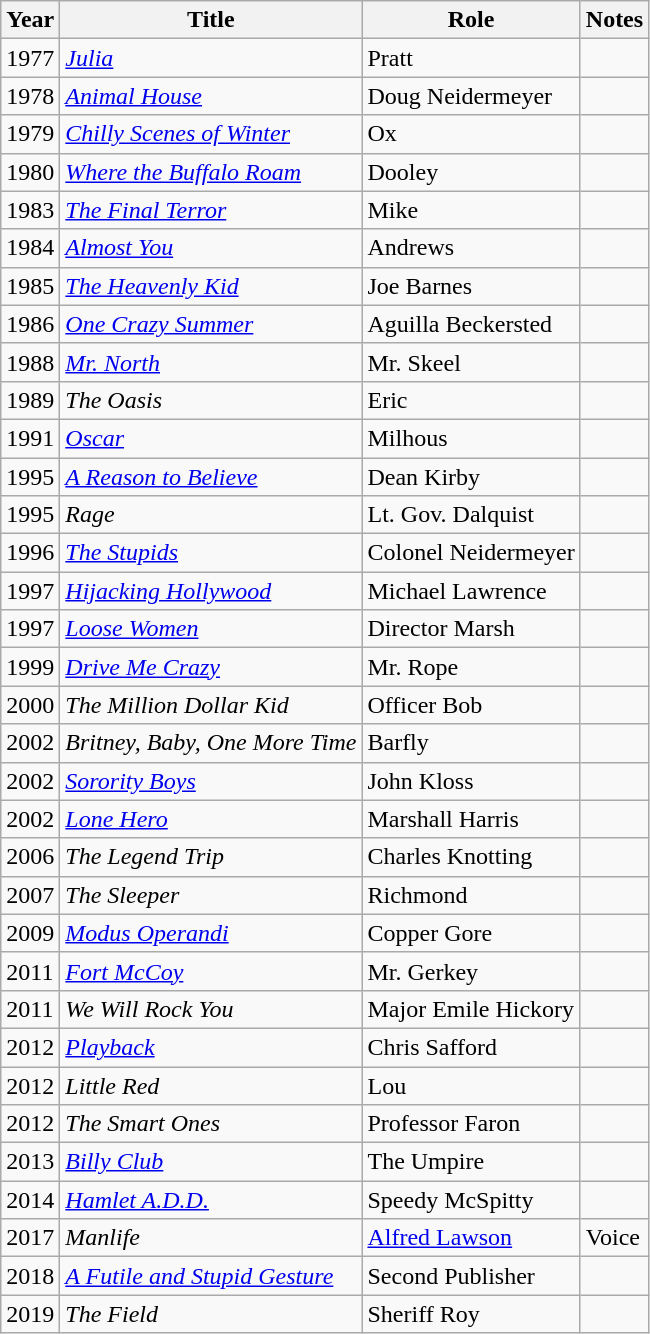<table class="wikitable sortable">
<tr>
<th>Year</th>
<th>Title</th>
<th>Role</th>
<th>Notes</th>
</tr>
<tr>
<td>1977</td>
<td><a href='#'><em>Julia</em></a></td>
<td>Pratt</td>
<td></td>
</tr>
<tr>
<td>1978</td>
<td><em><a href='#'>Animal House</a></em></td>
<td>Doug Neidermeyer</td>
<td></td>
</tr>
<tr>
<td>1979</td>
<td><a href='#'><em>Chilly Scenes of Winter</em></a></td>
<td>Ox</td>
<td></td>
</tr>
<tr>
<td>1980</td>
<td><em><a href='#'>Where the Buffalo Roam</a></em></td>
<td>Dooley</td>
<td></td>
</tr>
<tr>
<td>1983</td>
<td><em><a href='#'>The Final Terror</a></em></td>
<td>Mike</td>
<td></td>
</tr>
<tr>
<td>1984</td>
<td><em><a href='#'>Almost You</a></em></td>
<td>Andrews</td>
<td></td>
</tr>
<tr>
<td>1985</td>
<td><em><a href='#'>The Heavenly Kid</a></em></td>
<td>Joe Barnes</td>
<td></td>
</tr>
<tr>
<td>1986</td>
<td><em><a href='#'>One Crazy Summer</a></em></td>
<td>Aguilla Beckersted</td>
<td></td>
</tr>
<tr>
<td>1988</td>
<td><em><a href='#'>Mr. North</a></em></td>
<td>Mr. Skeel</td>
<td></td>
</tr>
<tr>
<td>1989</td>
<td><em>The Oasis</em></td>
<td>Eric</td>
<td></td>
</tr>
<tr>
<td>1991</td>
<td><a href='#'><em>Oscar</em></a></td>
<td>Milhous</td>
<td></td>
</tr>
<tr>
<td>1995</td>
<td><em><a href='#'>A Reason to Believe</a></em></td>
<td>Dean Kirby</td>
<td></td>
</tr>
<tr>
<td>1995</td>
<td><em>Rage</em></td>
<td>Lt. Gov. Dalquist</td>
<td></td>
</tr>
<tr>
<td>1996</td>
<td><a href='#'><em>The Stupids</em></a></td>
<td>Colonel Neidermeyer</td>
<td></td>
</tr>
<tr>
<td>1997</td>
<td><em><a href='#'>Hijacking Hollywood</a></em></td>
<td>Michael Lawrence</td>
<td></td>
</tr>
<tr>
<td>1997</td>
<td><a href='#'><em>Loose Women</em></a></td>
<td>Director Marsh</td>
<td></td>
</tr>
<tr>
<td>1999</td>
<td><em><a href='#'>Drive Me Crazy</a></em></td>
<td>Mr. Rope</td>
<td></td>
</tr>
<tr>
<td>2000</td>
<td><em>The Million Dollar Kid</em></td>
<td>Officer Bob</td>
<td></td>
</tr>
<tr>
<td>2002</td>
<td><em>Britney, Baby, One More Time</em></td>
<td>Barfly</td>
<td></td>
</tr>
<tr>
<td>2002</td>
<td><em><a href='#'>Sorority Boys</a></em></td>
<td>John Kloss</td>
<td></td>
</tr>
<tr>
<td>2002</td>
<td><em><a href='#'>Lone Hero</a></em></td>
<td>Marshall Harris</td>
<td></td>
</tr>
<tr>
<td>2006</td>
<td><em>The Legend Trip</em></td>
<td>Charles Knotting</td>
<td></td>
</tr>
<tr>
<td>2007</td>
<td><em>The Sleeper</em></td>
<td>Richmond</td>
<td></td>
</tr>
<tr>
<td>2009</td>
<td><a href='#'><em>Modus Operandi</em></a></td>
<td>Copper Gore</td>
<td></td>
</tr>
<tr>
<td>2011</td>
<td><a href='#'><em>Fort McCoy</em></a></td>
<td>Mr. Gerkey</td>
<td></td>
</tr>
<tr>
<td>2011</td>
<td><em>We Will Rock You</em></td>
<td>Major Emile Hickory</td>
<td></td>
</tr>
<tr>
<td>2012</td>
<td><a href='#'><em>Playback</em></a></td>
<td>Chris Safford</td>
<td></td>
</tr>
<tr>
<td>2012</td>
<td><em>Little Red</em></td>
<td>Lou</td>
<td></td>
</tr>
<tr>
<td>2012</td>
<td><em>The Smart Ones</em></td>
<td>Professor Faron</td>
<td></td>
</tr>
<tr>
<td>2013</td>
<td><a href='#'><em>Billy Club</em></a></td>
<td>The Umpire</td>
<td></td>
</tr>
<tr>
<td>2014</td>
<td><em><a href='#'>Hamlet A.D.D.</a></em></td>
<td>Speedy McSpitty</td>
<td></td>
</tr>
<tr>
<td>2017</td>
<td><em>Manlife</em></td>
<td><a href='#'>Alfred Lawson</a></td>
<td>Voice</td>
</tr>
<tr>
<td>2018</td>
<td><a href='#'><em>A Futile and Stupid Gesture</em></a></td>
<td>Second Publisher</td>
<td></td>
</tr>
<tr>
<td>2019</td>
<td><em>The Field</em></td>
<td>Sheriff Roy</td>
<td></td>
</tr>
</table>
